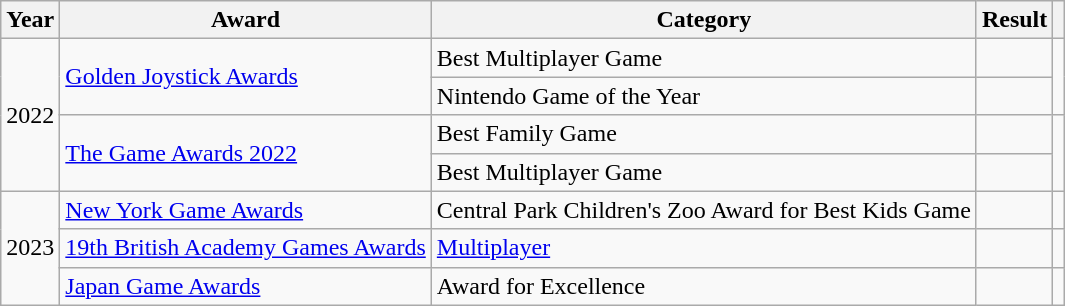<table class="wikitable sortable">
<tr>
<th scope="col">Year</th>
<th scope="col">Award</th>
<th scope="col">Category</th>
<th scope="col">Result</th>
<th scope="col" class="unsortable"></th>
</tr>
<tr>
<td style="text-align:center;" rowspan="4">2022</td>
<td rowspan="2"><a href='#'>Golden Joystick Awards</a></td>
<td>Best Multiplayer Game</td>
<td></td>
<td style="text-align:center;" rowspan="2"></td>
</tr>
<tr>
<td>Nintendo Game of the Year</td>
<td></td>
</tr>
<tr>
<td rowspan="2"><a href='#'>The Game Awards 2022</a></td>
<td>Best Family Game</td>
<td></td>
<td rowspan="2" style="text-align:center;"></td>
</tr>
<tr>
<td>Best Multiplayer Game</td>
<td></td>
</tr>
<tr>
<td style="text-align:center;" rowspan="3">2023</td>
<td><a href='#'>New York Game Awards</a></td>
<td>Central Park Children's Zoo Award for Best Kids Game</td>
<td></td>
<td style="text-align:center;"></td>
</tr>
<tr>
<td><a href='#'>19th British Academy Games Awards</a></td>
<td><a href='#'>Multiplayer</a></td>
<td></td>
<td style="text-align:center;"></td>
</tr>
<tr>
<td><a href='#'>Japan Game Awards</a></td>
<td>Award for Excellence</td>
<td></td>
<td style="text-align:center;"></td>
</tr>
</table>
